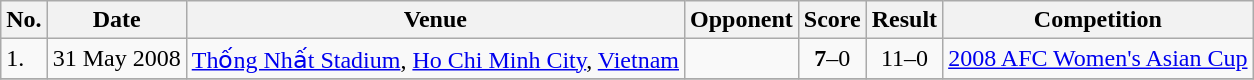<table class="wikitable">
<tr>
<th>No.</th>
<th>Date</th>
<th>Venue</th>
<th>Opponent</th>
<th>Score</th>
<th>Result</th>
<th>Competition</th>
</tr>
<tr>
<td>1.</td>
<td>31 May 2008</td>
<td><a href='#'>Thống Nhất Stadium</a>, <a href='#'>Ho Chi Minh City</a>, <a href='#'>Vietnam</a></td>
<td></td>
<td align=center><strong>7</strong>–0</td>
<td align=center>11–0</td>
<td><a href='#'>2008 AFC Women's Asian Cup</a></td>
</tr>
<tr>
</tr>
</table>
